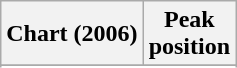<table class="wikitable">
<tr>
<th align="center">Chart (2006)</th>
<th align="center">Peak<br>position</th>
</tr>
<tr>
</tr>
<tr>
</tr>
<tr>
</tr>
<tr>
</tr>
</table>
